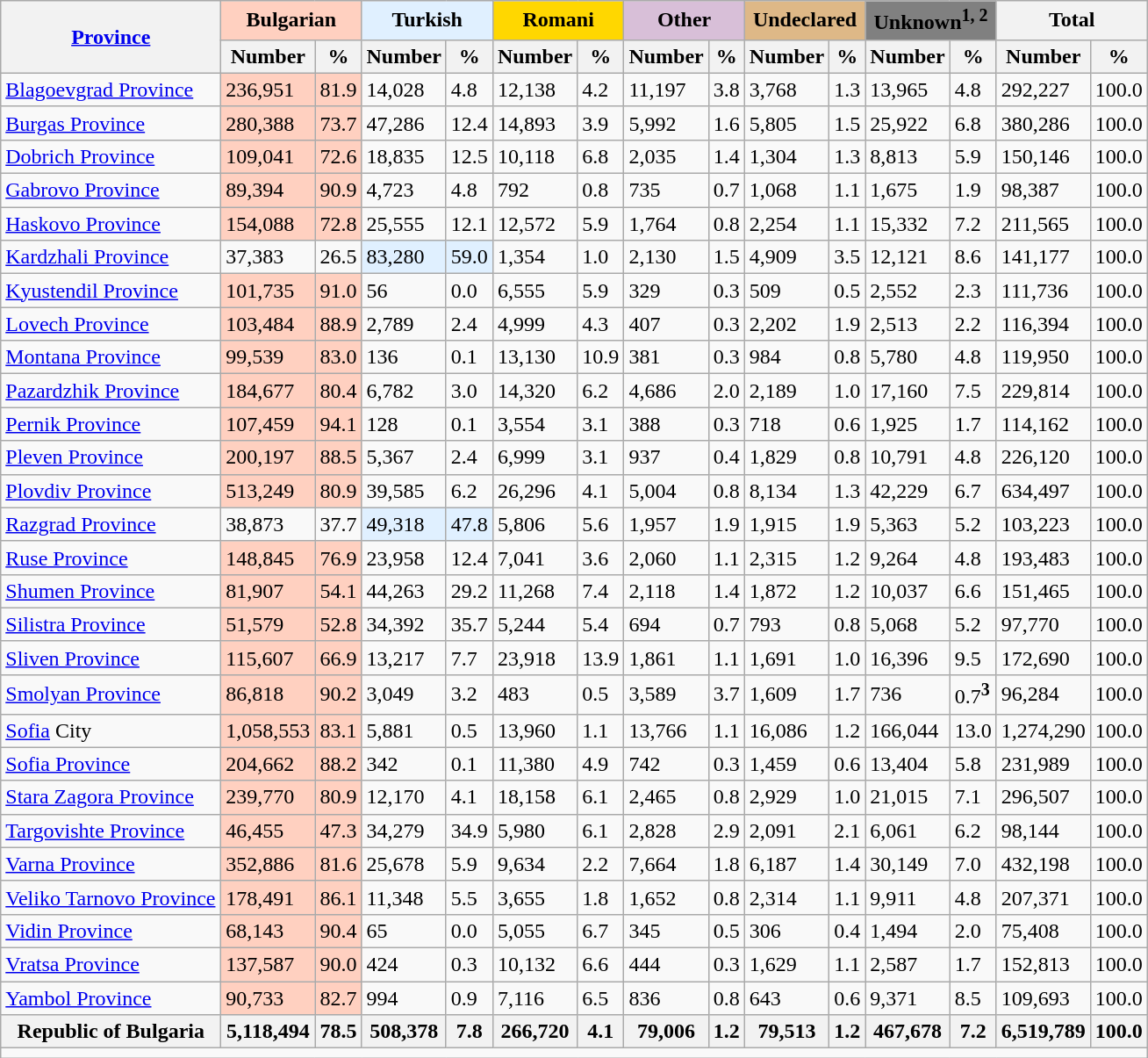<table class="wikitable sortable defaultright col1left"">
<tr>
<th rowspan="2" style="width:120pt;"><a href='#'>Province</a></th>
<th style="text-align:center; background:#FFD0C0;" colspan="2">Bulgarian</th>
<th style="text-align:center; background:#E0F0FF;" colspan="2">Turkish</th>
<th style="text-align:center; background:#FFD700;" colspan="2">Romani</th>
<th style="text-align:center; background:#D8BFD8;" colspan="2">Other</th>
<th style="text-align:center; background:#DEB887;" colspan="2">Undeclared</th>
<th style="text-align:center; background:#808080;" colspan="2">Unknown<sup>1, 2</sup></th>
<th style="text-align:center" colspan="2">Total</th>
</tr>
<tr>
<th style="width:40pt;">Number</th>
<th style="width:8pt;">%</th>
<th style="width:40pt;">Number</th>
<th style="width:8pt;">%</th>
<th style="width:40pt;">Number</th>
<th style="width:8pt;">%</th>
<th style="width:40pt;">Number</th>
<th style="width:8pt;">%</th>
<th style="width:40pt;">Number</th>
<th style="width:8pt;">%</th>
<th style="width:40pt;">Number</th>
<th style="width:8pt;">%</th>
<th style="width:40pt;">Number</th>
<th style="width:8pt;">%</th>
</tr>
<tr>
<td><a href='#'>Blagoevgrad Province</a></td>
<td style="background:#FFD0C0;">236,951</td>
<td style="background:#FFD0C0;">81.9</td>
<td>14,028</td>
<td>4.8</td>
<td>12,138</td>
<td>4.2</td>
<td>11,197</td>
<td>3.8</td>
<td>3,768</td>
<td>1.3</td>
<td>13,965</td>
<td>4.8</td>
<td>292,227</td>
<td>100.0</td>
</tr>
<tr>
<td><a href='#'>Burgas Province</a></td>
<td style="background:#FFD0C0;">280,388</td>
<td style="background:#FFD0C0;">73.7</td>
<td>47,286</td>
<td>12.4</td>
<td>14,893</td>
<td>3.9</td>
<td>5,992</td>
<td>1.6</td>
<td>5,805</td>
<td>1.5</td>
<td>25,922</td>
<td>6.8</td>
<td>380,286</td>
<td>100.0</td>
</tr>
<tr>
<td><a href='#'>Dobrich Province</a></td>
<td style="background:#FFD0C0;">109,041</td>
<td style="background:#FFD0C0;">72.6</td>
<td>18,835</td>
<td>12.5</td>
<td>10,118</td>
<td>6.8</td>
<td>2,035</td>
<td>1.4</td>
<td>1,304</td>
<td>1.3</td>
<td>8,813</td>
<td>5.9</td>
<td>150,146</td>
<td>100.0</td>
</tr>
<tr>
<td><a href='#'>Gabrovo Province</a></td>
<td style="background:#FFD0C0;">89,394</td>
<td style="background:#FFD0C0;">90.9</td>
<td>4,723</td>
<td>4.8</td>
<td>792</td>
<td>0.8</td>
<td>735</td>
<td>0.7</td>
<td>1,068</td>
<td>1.1</td>
<td>1,675</td>
<td>1.9</td>
<td>98,387</td>
<td>100.0</td>
</tr>
<tr>
<td><a href='#'>Haskovo Province</a></td>
<td style="background:#FFD0C0;">154,088</td>
<td style="background:#FFD0C0;">72.8</td>
<td>25,555</td>
<td>12.1</td>
<td>12,572</td>
<td>5.9</td>
<td>1,764</td>
<td>0.8</td>
<td>2,254</td>
<td>1.1</td>
<td>15,332</td>
<td>7.2</td>
<td>211,565</td>
<td>100.0</td>
</tr>
<tr>
<td><a href='#'>Kardzhali Province</a></td>
<td>37,383</td>
<td>26.5</td>
<td style="background:#E0F0FF;">83,280</td>
<td style="background:#E0F0FF;">59.0</td>
<td>1,354</td>
<td>1.0</td>
<td>2,130</td>
<td>1.5</td>
<td>4,909</td>
<td>3.5</td>
<td>12,121</td>
<td>8.6</td>
<td>141,177</td>
<td>100.0</td>
</tr>
<tr>
<td><a href='#'>Kyustendil Province</a></td>
<td style="background:#FFD0C0;">101,735</td>
<td style="background:#FFD0C0;">91.0</td>
<td>56</td>
<td>0.0</td>
<td>6,555</td>
<td>5.9</td>
<td>329</td>
<td>0.3</td>
<td>509</td>
<td>0.5</td>
<td>2,552</td>
<td>2.3</td>
<td>111,736</td>
<td>100.0</td>
</tr>
<tr>
<td><a href='#'>Lovech Province</a></td>
<td style="background:#FFD0C0;">103,484</td>
<td style="background:#FFD0C0;">88.9</td>
<td>2,789</td>
<td>2.4</td>
<td>4,999</td>
<td>4.3</td>
<td>407</td>
<td>0.3</td>
<td>2,202</td>
<td>1.9</td>
<td>2,513</td>
<td>2.2</td>
<td>116,394</td>
<td>100.0</td>
</tr>
<tr>
<td><a href='#'>Montana Province</a></td>
<td style="background:#FFD0C0;">99,539</td>
<td style="background:#FFD0C0;">83.0</td>
<td>136</td>
<td>0.1</td>
<td>13,130</td>
<td>10.9</td>
<td>381</td>
<td>0.3</td>
<td>984</td>
<td>0.8</td>
<td>5,780</td>
<td>4.8</td>
<td>119,950</td>
<td>100.0</td>
</tr>
<tr>
<td><a href='#'>Pazardzhik Province</a></td>
<td style="background:#FFD0C0;">184,677</td>
<td style="background:#FFD0C0;">80.4</td>
<td>6,782</td>
<td>3.0</td>
<td>14,320</td>
<td>6.2</td>
<td>4,686</td>
<td>2.0</td>
<td>2,189</td>
<td>1.0</td>
<td>17,160</td>
<td>7.5</td>
<td>229,814</td>
<td>100.0</td>
</tr>
<tr>
<td><a href='#'>Pernik Province</a></td>
<td style="background:#FFD0C0;">107,459</td>
<td style="background:#FFD0C0;">94.1</td>
<td>128</td>
<td>0.1</td>
<td>3,554</td>
<td>3.1</td>
<td>388</td>
<td>0.3</td>
<td>718</td>
<td>0.6</td>
<td>1,925</td>
<td>1.7</td>
<td>114,162</td>
<td>100.0</td>
</tr>
<tr>
<td><a href='#'>Pleven Province</a></td>
<td style="background:#FFD0C0;">200,197</td>
<td style="background:#FFD0C0;">88.5</td>
<td>5,367</td>
<td>2.4</td>
<td>6,999</td>
<td>3.1</td>
<td>937</td>
<td>0.4</td>
<td>1,829</td>
<td>0.8</td>
<td>10,791</td>
<td>4.8</td>
<td>226,120</td>
<td>100.0</td>
</tr>
<tr>
<td><a href='#'>Plovdiv Province</a></td>
<td style="background:#FFD0C0;">513,249</td>
<td style="background:#FFD0C0;">80.9</td>
<td>39,585</td>
<td>6.2</td>
<td>26,296</td>
<td>4.1</td>
<td>5,004</td>
<td>0.8</td>
<td>8,134</td>
<td>1.3</td>
<td>42,229</td>
<td>6.7</td>
<td>634,497</td>
<td>100.0</td>
</tr>
<tr>
<td><a href='#'>Razgrad Province</a></td>
<td>38,873</td>
<td>37.7</td>
<td style="background:#E0F0FF;">49,318</td>
<td style="background:#E0F0FF;">47.8</td>
<td>5,806</td>
<td>5.6</td>
<td>1,957</td>
<td>1.9</td>
<td>1,915</td>
<td>1.9</td>
<td>5,363</td>
<td>5.2</td>
<td>103,223</td>
<td>100.0</td>
</tr>
<tr>
<td><a href='#'>Ruse Province</a></td>
<td style="background:#FFD0C0;">148,845</td>
<td style="background:#FFD0C0;">76.9</td>
<td>23,958</td>
<td>12.4</td>
<td>7,041</td>
<td>3.6</td>
<td>2,060</td>
<td>1.1</td>
<td>2,315</td>
<td>1.2</td>
<td>9,264</td>
<td>4.8</td>
<td>193,483</td>
<td>100.0</td>
</tr>
<tr>
<td><a href='#'>Shumen Province</a></td>
<td style="background:#FFD0C0;">81,907</td>
<td style="background:#FFD0C0;">54.1</td>
<td>44,263</td>
<td>29.2</td>
<td>11,268</td>
<td>7.4</td>
<td>2,118</td>
<td>1.4</td>
<td>1,872</td>
<td>1.2</td>
<td>10,037</td>
<td>6.6</td>
<td>151,465</td>
<td>100.0</td>
</tr>
<tr>
<td><a href='#'>Silistra Province</a></td>
<td style="background:#FFD0C0;">51,579</td>
<td style="background:#FFD0C0;">52.8</td>
<td>34,392</td>
<td>35.7</td>
<td>5,244</td>
<td>5.4</td>
<td>694</td>
<td>0.7</td>
<td>793</td>
<td>0.8</td>
<td>5,068</td>
<td>5.2</td>
<td>97,770</td>
<td>100.0</td>
</tr>
<tr>
<td><a href='#'>Sliven Province</a></td>
<td style="background:#FFD0C0;">115,607</td>
<td style="background:#FFD0C0;">66.9</td>
<td>13,217</td>
<td>7.7</td>
<td>23,918</td>
<td>13.9</td>
<td>1,861</td>
<td>1.1</td>
<td>1,691</td>
<td>1.0</td>
<td>16,396</td>
<td>9.5</td>
<td>172,690</td>
<td>100.0</td>
</tr>
<tr>
<td><a href='#'>Smolyan Province</a></td>
<td style="background:#FFD0C0;">86,818</td>
<td style="background:#FFD0C0;">90.2</td>
<td>3,049</td>
<td>3.2</td>
<td>483</td>
<td>0.5</td>
<td>3,589</td>
<td>3.7</td>
<td>1,609</td>
<td>1.7</td>
<td>736</td>
<td>0.7<sup><strong>3</strong></sup></td>
<td>96,284</td>
<td>100.0</td>
</tr>
<tr>
<td><a href='#'>Sofia</a> City</td>
<td style="background:#FFD0C0;">1,058,553</td>
<td style="background:#FFD0C0;">83.1</td>
<td>5,881</td>
<td>0.5</td>
<td>13,960</td>
<td>1.1</td>
<td>13,766</td>
<td>1.1</td>
<td>16,086</td>
<td>1.2</td>
<td>166,044</td>
<td>13.0</td>
<td>1,274,290</td>
<td>100.0</td>
</tr>
<tr>
<td><a href='#'>Sofia Province</a></td>
<td style="background:#FFD0C0;">204,662</td>
<td style="background:#FFD0C0;">88.2</td>
<td>342</td>
<td>0.1</td>
<td>11,380</td>
<td>4.9</td>
<td>742</td>
<td>0.3</td>
<td>1,459</td>
<td>0.6</td>
<td>13,404</td>
<td>5.8</td>
<td>231,989</td>
<td>100.0</td>
</tr>
<tr>
<td><a href='#'>Stara Zagora Province</a></td>
<td style="background:#FFD0C0;">239,770</td>
<td style="background:#FFD0C0;">80.9</td>
<td>12,170</td>
<td>4.1</td>
<td>18,158</td>
<td>6.1</td>
<td>2,465</td>
<td>0.8</td>
<td>2,929</td>
<td>1.0</td>
<td>21,015</td>
<td>7.1</td>
<td>296,507</td>
<td>100.0</td>
</tr>
<tr>
<td><a href='#'>Targovishte Province</a></td>
<td style="background:#FFD0C0;">46,455</td>
<td style="background:#FFD0C0;">47.3</td>
<td>34,279</td>
<td>34.9</td>
<td>5,980</td>
<td>6.1</td>
<td>2,828</td>
<td>2.9</td>
<td>2,091</td>
<td>2.1</td>
<td>6,061</td>
<td>6.2</td>
<td>98,144</td>
<td>100.0</td>
</tr>
<tr>
<td><a href='#'>Varna Province</a></td>
<td style="background:#FFD0C0;">352,886</td>
<td style="background:#FFD0C0;">81.6</td>
<td>25,678</td>
<td>5.9</td>
<td>9,634</td>
<td>2.2</td>
<td>7,664</td>
<td>1.8</td>
<td>6,187</td>
<td>1.4</td>
<td>30,149</td>
<td>7.0</td>
<td>432,198</td>
<td>100.0</td>
</tr>
<tr>
<td><a href='#'>Veliko Tarnovo Province</a></td>
<td style="background:#FFD0C0;">178,491</td>
<td style="background:#FFD0C0;">86.1</td>
<td>11,348</td>
<td>5.5</td>
<td>3,655</td>
<td>1.8</td>
<td>1,652</td>
<td>0.8</td>
<td>2,314</td>
<td>1.1</td>
<td>9,911</td>
<td>4.8</td>
<td>207,371</td>
<td>100.0</td>
</tr>
<tr>
<td><a href='#'>Vidin Province</a></td>
<td style="background:#FFD0C0;">68,143</td>
<td style="background:#FFD0C0;">90.4</td>
<td>65</td>
<td>0.0</td>
<td>5,055</td>
<td>6.7</td>
<td>345</td>
<td>0.5</td>
<td>306</td>
<td>0.4</td>
<td>1,494</td>
<td>2.0</td>
<td>75,408</td>
<td>100.0</td>
</tr>
<tr>
<td><a href='#'>Vratsa Province</a></td>
<td style="background:#FFD0C0;">137,587</td>
<td style="background:#FFD0C0;">90.0</td>
<td>424</td>
<td>0.3</td>
<td>10,132</td>
<td>6.6</td>
<td>444</td>
<td>0.3</td>
<td>1,629</td>
<td>1.1</td>
<td>2,587</td>
<td>1.7</td>
<td>152,813</td>
<td>100.0</td>
</tr>
<tr>
<td><a href='#'>Yambol Province</a></td>
<td style="background:#FFD0C0;">90,733</td>
<td style="background:#FFD0C0;">82.7</td>
<td>994</td>
<td>0.9</td>
<td>7,116</td>
<td>6.5</td>
<td>836</td>
<td>0.8</td>
<td>643</td>
<td>0.6</td>
<td>9,371</td>
<td>8.5</td>
<td>109,693</td>
<td>100.0</td>
</tr>
<tr>
<th>Republic of Bulgaria</th>
<th>5,118,494</th>
<th>78.5</th>
<th>508,378</th>
<th>7.8</th>
<th>266,720</th>
<th>4.1</th>
<th>79,006</th>
<th>1.2</th>
<th>79,513</th>
<th>1.2</th>
<th>467,678</th>
<th>7.2</th>
<th>6,519,789</th>
<th>100.0</th>
</tr>
<tr>
<td colspan="17"><div> </div></td>
</tr>
</table>
